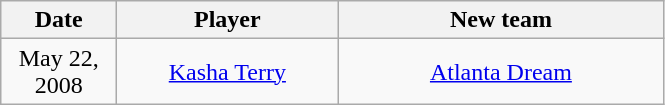<table class="wikitable" style="text-align: center">
<tr>
<th style="width:70px">Date</th>
<th style="width:140px">Player</th>
<th style="width:210px">New team</th>
</tr>
<tr style="height:40px">
<td>May 22, 2008</td>
<td><a href='#'>Kasha Terry</a></td>
<td><a href='#'>Atlanta Dream</a></td>
</tr>
</table>
